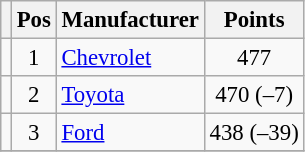<table class="wikitable" style="font-size: 95%;">
<tr>
<th></th>
<th>Pos</th>
<th>Manufacturer</th>
<th>Points</th>
</tr>
<tr>
<td align="left"></td>
<td style="text-align:center;">1</td>
<td><a href='#'>Chevrolet</a></td>
<td style="text-align:center;">477</td>
</tr>
<tr>
<td align="left"></td>
<td style="text-align:center;">2</td>
<td><a href='#'>Toyota</a></td>
<td style="text-align:center;">470 (–7)</td>
</tr>
<tr>
<td align="left"></td>
<td style="text-align:center;">3</td>
<td><a href='#'>Ford</a></td>
<td style="text-align:center;">438 (–39)</td>
</tr>
<tr class="sortbottom">
</tr>
</table>
